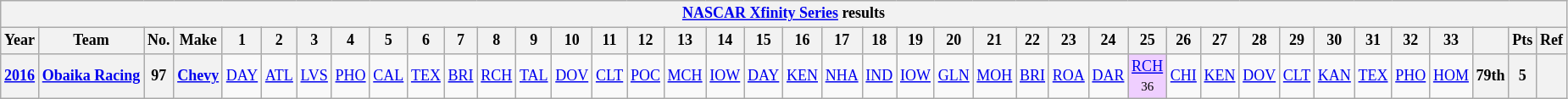<table class="wikitable" style="text-align:center; font-size:75%">
<tr>
<th colspan=40><a href='#'>NASCAR Xfinity Series</a> results</th>
</tr>
<tr>
<th>Year</th>
<th>Team</th>
<th>No.</th>
<th>Make</th>
<th>1</th>
<th>2</th>
<th>3</th>
<th>4</th>
<th>5</th>
<th>6</th>
<th>7</th>
<th>8</th>
<th>9</th>
<th>10</th>
<th>11</th>
<th>12</th>
<th>13</th>
<th>14</th>
<th>15</th>
<th>16</th>
<th>17</th>
<th>18</th>
<th>19</th>
<th>20</th>
<th>21</th>
<th>22</th>
<th>23</th>
<th>24</th>
<th>25</th>
<th>26</th>
<th>27</th>
<th>28</th>
<th>29</th>
<th>30</th>
<th>31</th>
<th>32</th>
<th>33</th>
<th></th>
<th>Pts</th>
<th>Ref</th>
</tr>
<tr>
<th><a href='#'>2016</a></th>
<th><a href='#'>Obaika Racing</a></th>
<th>97</th>
<th><a href='#'>Chevy</a></th>
<td><a href='#'>DAY</a></td>
<td><a href='#'>ATL</a></td>
<td><a href='#'>LVS</a></td>
<td><a href='#'>PHO</a></td>
<td><a href='#'>CAL</a></td>
<td><a href='#'>TEX</a></td>
<td><a href='#'>BRI</a></td>
<td><a href='#'>RCH</a></td>
<td><a href='#'>TAL</a></td>
<td><a href='#'>DOV</a></td>
<td><a href='#'>CLT</a></td>
<td><a href='#'>POC</a></td>
<td><a href='#'>MCH</a></td>
<td><a href='#'>IOW</a></td>
<td><a href='#'>DAY</a></td>
<td><a href='#'>KEN</a></td>
<td><a href='#'>NHA</a></td>
<td><a href='#'>IND</a></td>
<td><a href='#'>IOW</a></td>
<td><a href='#'>GLN</a></td>
<td><a href='#'>MOH</a></td>
<td><a href='#'>BRI</a></td>
<td><a href='#'>ROA</a></td>
<td><a href='#'>DAR</a></td>
<td style="background:#EFCFFF;"><a href='#'>RCH</a><br><small>36</small></td>
<td><a href='#'>CHI</a></td>
<td><a href='#'>KEN</a></td>
<td><a href='#'>DOV</a></td>
<td><a href='#'>CLT</a></td>
<td><a href='#'>KAN</a></td>
<td><a href='#'>TEX</a></td>
<td><a href='#'>PHO</a></td>
<td><a href='#'>HOM</a></td>
<th>79th</th>
<th>5</th>
<th></th>
</tr>
</table>
